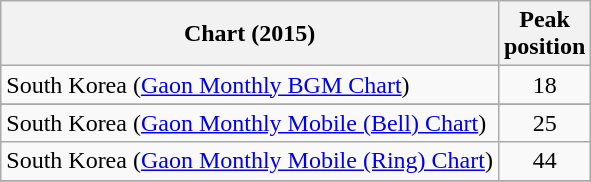<table class="wikitable sortable">
<tr>
<th>Chart (2015)</th>
<th>Peak<br> position</th>
</tr>
<tr>
<td>South Korea (<a href='#'>Gaon Monthly BGM Chart</a>)</td>
<td style="text-align:center">18</td>
</tr>
<tr>
</tr>
<tr>
<td>South Korea (<a href='#'>Gaon Monthly Mobile (Bell) Chart</a>)</td>
<td style="text-align:center">25</td>
</tr>
<tr>
<td>South Korea (<a href='#'>Gaon Monthly Mobile (Ring) Chart</a>)</td>
<td style="text-align:center">44</td>
</tr>
<tr>
</tr>
</table>
